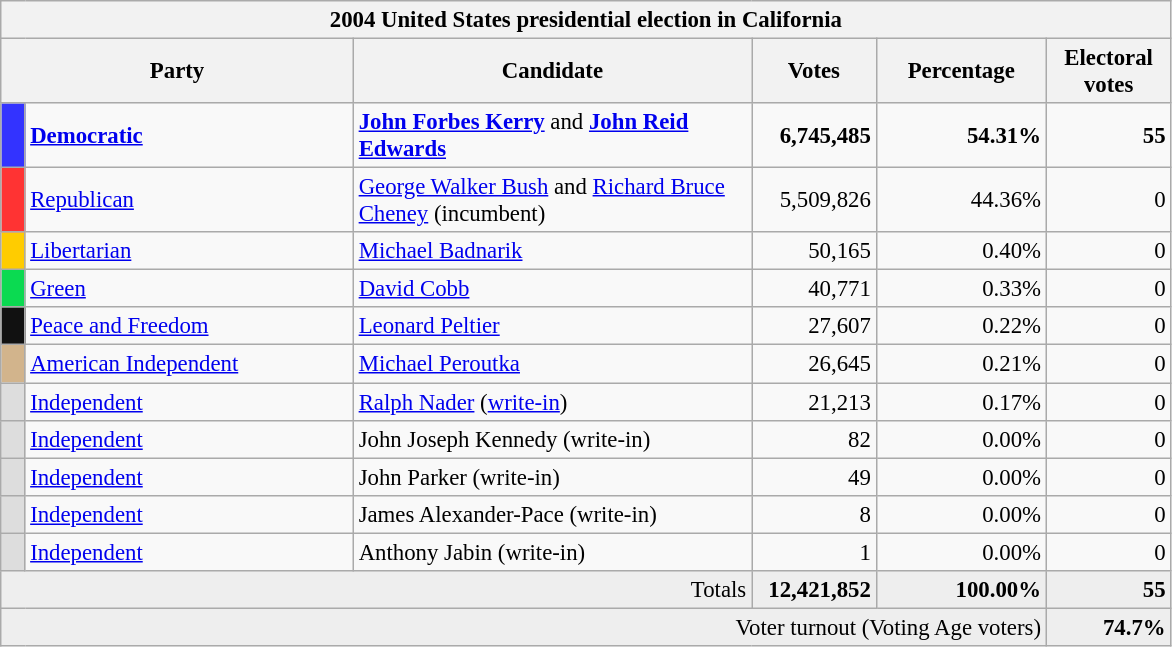<table class="wikitable" style="font-size: 95%;">
<tr>
<th colspan="6">2004 United States presidential election in California</th>
</tr>
<tr>
<th colspan="2" style="width: 15em">Party</th>
<th style="width: 17em">Candidate</th>
<th style="width: 5em">Votes</th>
<th style="width: 7em">Percentage</th>
<th style="width: 5em">Electoral votes</th>
</tr>
<tr>
<th style="background-color:#3333FF; width: 3px"></th>
<td style="width: 130px"><strong><a href='#'>Democratic</a></strong></td>
<td><strong><a href='#'>John Forbes Kerry</a></strong> and <strong><a href='#'>John Reid Edwards</a></strong></td>
<td align="right"><strong>6,745,485</strong></td>
<td align="right"><strong>54.31%</strong></td>
<td align="right"><strong>55</strong></td>
</tr>
<tr>
<th style="background-color:#FF3333; width: 3px"></th>
<td style="width: 130px"><a href='#'>Republican</a></td>
<td><a href='#'>George Walker Bush</a> and <a href='#'>Richard Bruce Cheney</a> (incumbent)</td>
<td align="right">5,509,826</td>
<td align="right">44.36%</td>
<td align="right">0</td>
</tr>
<tr>
<th style="background-color:#FFCC00; width: 3px"></th>
<td style="width: 130px"><a href='#'>Libertarian</a></td>
<td><a href='#'>Michael Badnarik</a></td>
<td align="right">50,165</td>
<td align="right">0.40%</td>
<td align="right">0</td>
</tr>
<tr>
<th style="background-color:#0BDA51; width: 3px"></th>
<td style="width: 130px"><a href='#'>Green</a></td>
<td><a href='#'>David Cobb</a></td>
<td align="right">40,771</td>
<td align="right">0.33%</td>
<td align="right">0</td>
</tr>
<tr>
<th style="background-color:#111111; width: 3px"></th>
<td style="width: 130px"><a href='#'>Peace and Freedom</a></td>
<td><a href='#'>Leonard Peltier</a></td>
<td align="right">27,607</td>
<td align="right">0.22%</td>
<td align="right">0</td>
</tr>
<tr>
<th style="background-color:#D2B48C; width: 3px"></th>
<td style="width: 130px"><a href='#'>American Independent</a></td>
<td><a href='#'>Michael Peroutka</a></td>
<td align="right">26,645</td>
<td align="right">0.21%</td>
<td align="right">0</td>
</tr>
<tr>
<th style="background-color:#DDDDDD; width: 3px"></th>
<td style="width: 130px"><a href='#'>Independent</a></td>
<td><a href='#'>Ralph Nader</a> (<a href='#'>write-in</a>)</td>
<td align="right">21,213</td>
<td align="right">0.17%</td>
<td align="right">0</td>
</tr>
<tr>
<th style="background-color:#DDDDDD; width: 3px"></th>
<td style="width: 130px"><a href='#'>Independent</a></td>
<td>John Joseph Kennedy (write-in)</td>
<td align="right">82</td>
<td align="right">0.00%</td>
<td align="right">0</td>
</tr>
<tr>
<th style="background-color:#DDDDDD; width: 3px"></th>
<td style="width: 130px"><a href='#'>Independent</a></td>
<td>John Parker (write-in)</td>
<td align="right">49</td>
<td align="right">0.00%</td>
<td align="right">0</td>
</tr>
<tr>
<th style="background-color:#DDDDDD; width: 3px"></th>
<td style="width: 130px"><a href='#'>Independent</a></td>
<td>James Alexander-Pace (write-in)</td>
<td align="right">8</td>
<td align="right">0.00%</td>
<td align="right">0</td>
</tr>
<tr>
<th style="background-color:#DDDDDD; width: 3px"></th>
<td style="width: 130px"><a href='#'>Independent</a></td>
<td>Anthony Jabin (write-in)</td>
<td align="right">1</td>
<td align="right">0.00%</td>
<td align="right">0</td>
</tr>
<tr bgcolor="#EEEEEE">
<td colspan="3" align="right">Totals</td>
<td align="right"><strong>12,421,852</strong></td>
<td align="right"><strong>100.00%</strong></td>
<td align="right"><strong>55</strong></td>
</tr>
<tr bgcolor="#EEEEEE">
<td colspan="5" align="right">Voter turnout (Voting Age voters)</td>
<td colspan="1" align="right"><strong>74.7%</strong></td>
</tr>
</table>
